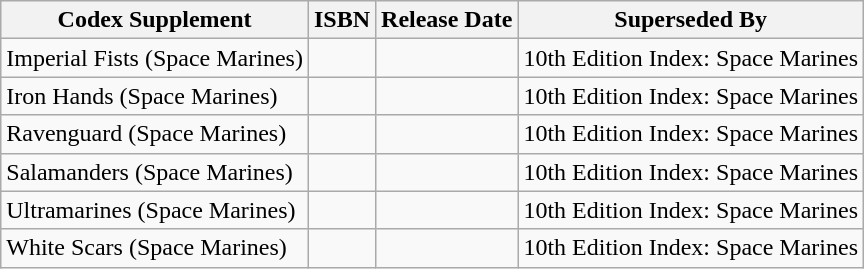<table class="wikitable sortable">
<tr>
<th>Codex Supplement</th>
<th>ISBN</th>
<th>Release Date</th>
<th>Superseded By</th>
</tr>
<tr>
<td>Imperial Fists (Space Marines)</td>
<td></td>
<td></td>
<td>10th Edition Index: Space Marines</td>
</tr>
<tr>
<td>Iron Hands (Space Marines)</td>
<td></td>
<td></td>
<td>10th Edition Index: Space Marines</td>
</tr>
<tr>
<td>Ravenguard (Space Marines)</td>
<td></td>
<td></td>
<td>10th Edition Index: Space Marines</td>
</tr>
<tr>
<td>Salamanders (Space Marines)</td>
<td></td>
<td></td>
<td>10th Edition Index: Space Marines</td>
</tr>
<tr>
<td>Ultramarines (Space Marines)</td>
<td></td>
<td></td>
<td>10th Edition Index: Space Marines</td>
</tr>
<tr>
<td>White Scars (Space Marines)</td>
<td></td>
<td></td>
<td>10th Edition Index: Space Marines</td>
</tr>
</table>
